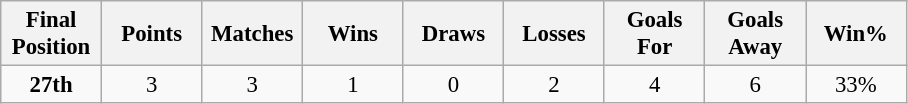<table class="wikitable" style="font-size: 95%; text-align: center;">
<tr>
<th width=60>Final Position</th>
<th width=60>Points</th>
<th width=60>Matches</th>
<th width=60>Wins</th>
<th width=60>Draws</th>
<th width=60>Losses</th>
<th width=60>Goals For</th>
<th width=60>Goals Away</th>
<th width=60>Win%</th>
</tr>
<tr>
<td><strong>27th</strong></td>
<td>3</td>
<td>3</td>
<td>1</td>
<td>0</td>
<td>2</td>
<td>4</td>
<td>6</td>
<td>33%</td>
</tr>
</table>
